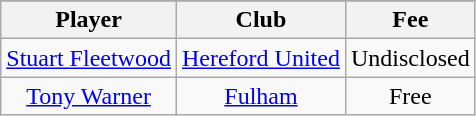<table class="wikitable" style="text-align: center">
<tr>
</tr>
<tr>
<th>Player</th>
<th>Club</th>
<th>Fee</th>
</tr>
<tr>
<td><a href='#'>Stuart Fleetwood</a></td>
<td><a href='#'>Hereford United</a></td>
<td>Undisclosed</td>
</tr>
<tr>
<td><a href='#'>Tony Warner</a></td>
<td><a href='#'>Fulham</a></td>
<td>Free</td>
</tr>
</table>
